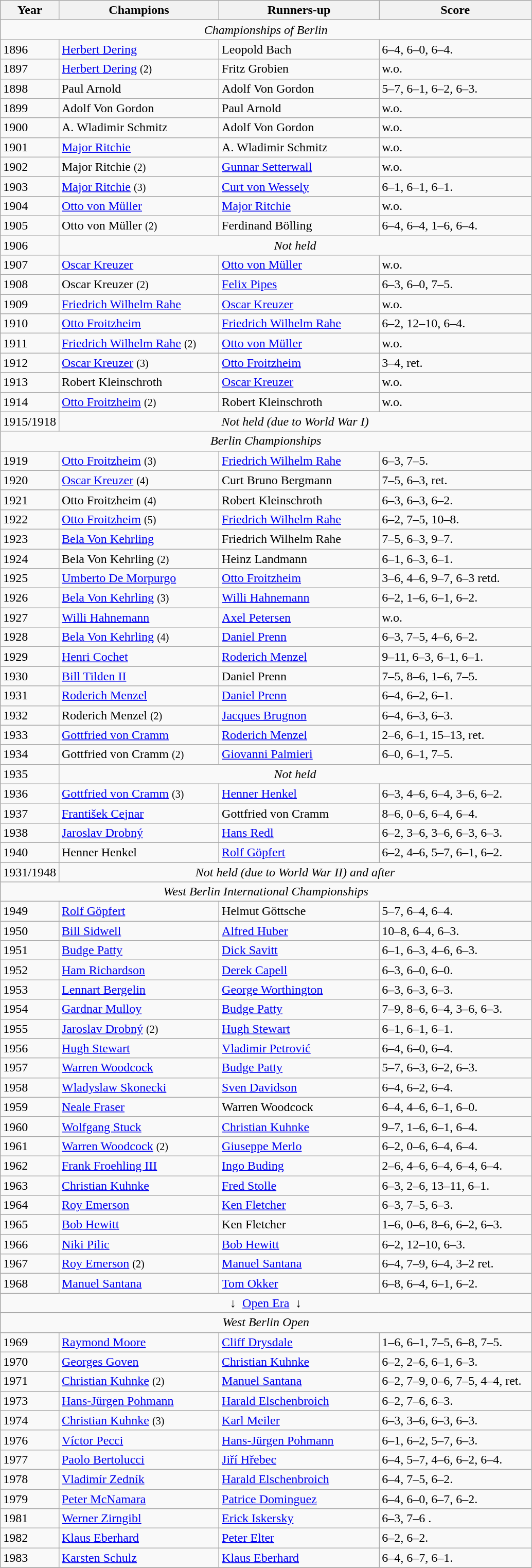<table class="wikitable">
<tr>
<th style="width:40px">Year</th>
<th style="width:200px">Champions</th>
<th style="width:200px">Runners-up</th>
<th style="width:190px" class="unsortable">Score</th>
</tr>
<tr>
<td colspan=4 align=center><em>Championships of Berlin</em></td>
</tr>
<tr>
<td>1896</td>
<td> <a href='#'>Herbert Dering</a></td>
<td> Leopold Bach</td>
<td>6–4, 6–0, 6–4.</td>
</tr>
<tr>
<td>1897</td>
<td> <a href='#'>Herbert Dering</a> <small>(2)</small></td>
<td> Fritz Grobien</td>
<td>w.o.</td>
</tr>
<tr>
<td>1898</td>
<td> Paul Arnold</td>
<td> Adolf Von Gordon</td>
<td>5–7, 6–1, 6–2, 6–3.</td>
</tr>
<tr>
<td>1899</td>
<td> Adolf Von Gordon</td>
<td> Paul Arnold</td>
<td>w.o.</td>
</tr>
<tr>
<td>1900</td>
<td> A. Wladimir Schmitz</td>
<td> Adolf Von Gordon</td>
<td>w.o.</td>
</tr>
<tr>
<td>1901</td>
<td> <a href='#'>Major Ritchie</a></td>
<td> A. Wladimir Schmitz</td>
<td>w.o.</td>
</tr>
<tr>
<td>1902</td>
<td>  Major Ritchie <small>(2)</small></td>
<td> <a href='#'>Gunnar Setterwall</a></td>
<td>w.o.</td>
</tr>
<tr>
<td>1903</td>
<td> <a href='#'>Major Ritchie</a> <small>(3)</small></td>
<td> <a href='#'>Curt von Wessely</a></td>
<td>6–1, 6–1, 6–1.</td>
</tr>
<tr>
<td>1904</td>
<td> <a href='#'>Otto von Müller</a></td>
<td> <a href='#'>Major Ritchie</a></td>
<td>w.o.</td>
</tr>
<tr>
<td>1905</td>
<td> Otto von Müller <small>(2)</small></td>
<td> Ferdinand Bölling</td>
<td>6–4, 6–4, 1–6, 6–4.</td>
</tr>
<tr>
<td>1906</td>
<td colspan=4 align=center><em>Not held</em></td>
</tr>
<tr>
<td>1907</td>
<td>  <a href='#'>Oscar Kreuzer</a></td>
<td> <a href='#'>Otto von Müller</a></td>
<td>w.o.</td>
</tr>
<tr>
<td>1908</td>
<td> Oscar Kreuzer <small>(2)</small></td>
<td> <a href='#'>Felix Pipes</a></td>
<td>6–3, 6–0, 7–5.</td>
</tr>
<tr>
<td>1909</td>
<td> <a href='#'>Friedrich Wilhelm Rahe</a></td>
<td>  <a href='#'>Oscar Kreuzer</a></td>
<td>w.o.</td>
</tr>
<tr>
<td>1910</td>
<td> <a href='#'>Otto Froitzheim</a></td>
<td> <a href='#'>Friedrich Wilhelm Rahe</a></td>
<td>6–2, 12–10, 6–4.</td>
</tr>
<tr>
<td>1911</td>
<td> <a href='#'>Friedrich Wilhelm Rahe</a> <small>(2)</small></td>
<td> <a href='#'>Otto von Müller</a></td>
<td>w.o.</td>
</tr>
<tr>
<td>1912</td>
<td>  <a href='#'>Oscar Kreuzer</a> <small>(3)</small></td>
<td> <a href='#'>Otto Froitzheim</a></td>
<td>3–4, ret.</td>
</tr>
<tr>
<td>1913</td>
<td> Robert Kleinschroth</td>
<td>  <a href='#'>Oscar Kreuzer</a></td>
<td>w.o.</td>
</tr>
<tr>
<td>1914</td>
<td> <a href='#'>Otto Froitzheim</a> <small>(2)</small></td>
<td> Robert Kleinschroth</td>
<td>w.o.</td>
</tr>
<tr>
<td>1915/1918</td>
<td colspan=4 align=center><em>Not held (due to World War I)</em></td>
</tr>
<tr>
<td colspan=4 align=center><em>Berlin Championships</em></td>
</tr>
<tr>
<td>1919</td>
<td> <a href='#'>Otto Froitzheim</a> <small>(3)</small></td>
<td> <a href='#'>Friedrich Wilhelm Rahe</a></td>
<td>6–3, 7–5.</td>
</tr>
<tr>
<td>1920</td>
<td> <a href='#'>Oscar Kreuzer</a> <small>(4)</small></td>
<td> Curt Bruno Bergmann</td>
<td>7–5, 6–3, ret.</td>
</tr>
<tr>
<td>1921</td>
<td> Otto Froitzheim <small>(4)</small></td>
<td>  Robert Kleinschroth</td>
<td>6–3, 6–3, 6–2.</td>
</tr>
<tr>
<td>1922</td>
<td> <a href='#'>Otto Froitzheim</a> <small>(5)</small></td>
<td> <a href='#'>Friedrich Wilhelm Rahe</a></td>
<td>6–2, 7–5, 10–8.</td>
</tr>
<tr>
<td>1923</td>
<td> <a href='#'>Bela Von Kehrling</a></td>
<td> Friedrich Wilhelm Rahe</td>
<td>7–5, 6–3, 9–7.</td>
</tr>
<tr>
<td>1924</td>
<td>  Bela Von Kehrling <small>(2)</small></td>
<td> Heinz Landmann</td>
<td>6–1, 6–3, 6–1.</td>
</tr>
<tr>
<td>1925</td>
<td> <a href='#'>Umberto De Morpurgo</a></td>
<td> <a href='#'>Otto Froitzheim</a></td>
<td>3–6, 4–6, 9–7, 6–3 retd.</td>
</tr>
<tr>
<td>1926</td>
<td> <a href='#'>Bela Von Kehrling</a> <small>(3)</small></td>
<td> <a href='#'>Willi Hahnemann</a></td>
<td>6–2, 1–6, 6–1, 6–2.</td>
</tr>
<tr>
<td>1927</td>
<td> <a href='#'>Willi Hahnemann</a></td>
<td> <a href='#'>Axel Petersen</a></td>
<td>w.o.</td>
</tr>
<tr>
<td>1928</td>
<td>  <a href='#'>Bela Von Kehrling</a> <small>(4)</small></td>
<td> <a href='#'>Daniel Prenn</a></td>
<td>6–3, 7–5, 4–6, 6–2.</td>
</tr>
<tr>
<td>1929</td>
<td>  <a href='#'>Henri Cochet</a></td>
<td> <a href='#'>Roderich Menzel</a></td>
<td>9–11, 6–3, 6–1, 6–1.</td>
</tr>
<tr>
<td>1930</td>
<td> <a href='#'>Bill Tilden II</a></td>
<td> Daniel Prenn</td>
<td>7–5, 8–6, 1–6, 7–5.</td>
</tr>
<tr>
<td>1931</td>
<td>  <a href='#'>Roderich Menzel</a></td>
<td> <a href='#'>Daniel Prenn</a></td>
<td>6–4, 6–2, 6–1.</td>
</tr>
<tr>
<td>1932</td>
<td> Roderich Menzel <small>(2)</small></td>
<td> <a href='#'>Jacques Brugnon</a></td>
<td>6–4, 6–3, 6–3.</td>
</tr>
<tr>
<td>1933</td>
<td> <a href='#'>Gottfried von Cramm</a></td>
<td>  <a href='#'>Roderich Menzel</a></td>
<td>2–6, 6–1, 15–13, ret.</td>
</tr>
<tr>
<td>1934</td>
<td> Gottfried von Cramm <small>(2)</small></td>
<td> <a href='#'>Giovanni Palmieri</a></td>
<td>6–0, 6–1, 7–5.</td>
</tr>
<tr>
<td>1935</td>
<td colspan=4 align=center><em>Not held</em></td>
</tr>
<tr>
<td>1936</td>
<td> <a href='#'>Gottfried von Cramm</a> <small>(3)</small></td>
<td> <a href='#'>Henner  Henkel</a></td>
<td>6–3, 4–6, 6–4, 3–6, 6–2.</td>
</tr>
<tr>
<td>1937</td>
<td> <a href='#'>František Cejnar</a></td>
<td> Gottfried von Cramm</td>
<td>8–6, 0–6, 6–4, 6–4.</td>
</tr>
<tr>
<td>1938</td>
<td> <a href='#'>Jaroslav Drobný</a></td>
<td> <a href='#'>Hans Redl</a></td>
<td>6–2, 3–6, 3–6, 6–3, 6–3.</td>
</tr>
<tr>
<td>1940</td>
<td> Henner  Henkel</td>
<td> <a href='#'>Rolf Göpfert</a></td>
<td>6–2, 4–6, 5–7, 6–1, 6–2.</td>
</tr>
<tr>
<td>1931/1948</td>
<td colspan=4 align=center><em>Not held (due to World War II) and after</em></td>
</tr>
<tr>
<td colspan=4 align=center><em>West Berlin International Championships</em></td>
</tr>
<tr>
<td>1949</td>
<td> <a href='#'>Rolf Göpfert</a></td>
<td> Helmut Göttsche</td>
<td>5–7, 6–4, 6–4.</td>
</tr>
<tr>
<td>1950</td>
<td> <a href='#'>Bill  Sidwell</a></td>
<td> <a href='#'>Alfred Huber</a></td>
<td>10–8, 6–4, 6–3.</td>
</tr>
<tr>
<td>1951</td>
<td> <a href='#'>Budge Patty</a></td>
<td> <a href='#'>Dick Savitt</a></td>
<td>6–1, 6–3, 4–6, 6–3.</td>
</tr>
<tr>
<td>1952</td>
<td> <a href='#'>Ham Richardson</a></td>
<td> <a href='#'>Derek Capell</a></td>
<td>6–3, 6–0, 6–0.</td>
</tr>
<tr>
<td>1953</td>
<td> <a href='#'>Lennart Bergelin</a></td>
<td> <a href='#'>George Worthington</a></td>
<td>6–3, 6–3, 6–3.</td>
</tr>
<tr>
<td>1954</td>
<td> <a href='#'>Gardnar Mulloy</a></td>
<td> <a href='#'>Budge Patty</a></td>
<td>7–9, 8–6, 6–4, 3–6, 6–3.</td>
</tr>
<tr>
<td>1955</td>
<td> <a href='#'>Jaroslav Drobný</a> <small>(2)</small></td>
<td> <a href='#'>Hugh Stewart</a></td>
<td>6–1, 6–1, 6–1.</td>
</tr>
<tr>
<td>1956</td>
<td> <a href='#'>Hugh Stewart</a></td>
<td> <a href='#'>Vladimir Petrović</a></td>
<td>6–4, 6–0, 6–4.</td>
</tr>
<tr>
<td>1957</td>
<td> <a href='#'>Warren Woodcock</a></td>
<td> <a href='#'>Budge Patty</a></td>
<td>5–7, 6–3, 6–2, 6–3.</td>
</tr>
<tr>
<td>1958</td>
<td> <a href='#'>Wladyslaw Skonecki</a></td>
<td> <a href='#'>Sven Davidson</a></td>
<td>6–4, 6–2, 6–4.</td>
</tr>
<tr>
<td>1959</td>
<td> <a href='#'>Neale Fraser</a></td>
<td> Warren Woodcock</td>
<td>6–4, 4–6, 6–1, 6–0.</td>
</tr>
<tr>
<td>1960</td>
<td> <a href='#'>Wolfgang Stuck</a></td>
<td> <a href='#'>Christian Kuhnke</a></td>
<td>9–7, 1–6, 6–1, 6–4.</td>
</tr>
<tr>
<td>1961</td>
<td> <a href='#'>Warren Woodcock</a> <small>(2)</small></td>
<td> <a href='#'>Giuseppe Merlo</a></td>
<td>6–2, 0–6, 6–4, 6–4.</td>
</tr>
<tr>
<td>1962</td>
<td> <a href='#'>Frank Froehling III</a></td>
<td> <a href='#'>Ingo Buding</a></td>
<td>2–6, 4–6, 6–4, 6–4, 6–4.</td>
</tr>
<tr>
<td>1963</td>
<td> <a href='#'>Christian Kuhnke</a></td>
<td> <a href='#'>Fred Stolle</a></td>
<td>6–3, 2–6, 13–11, 6–1.</td>
</tr>
<tr>
<td>1964</td>
<td> <a href='#'>Roy Emerson</a></td>
<td> <a href='#'>Ken Fletcher</a></td>
<td>6–3, 7–5, 6–3.</td>
</tr>
<tr>
<td>1965</td>
<td> <a href='#'>Bob Hewitt</a></td>
<td> Ken Fletcher</td>
<td>1–6, 0–6, 8–6, 6–2, 6–3.</td>
</tr>
<tr>
<td>1966</td>
<td>  <a href='#'>Niki Pilic</a></td>
<td> <a href='#'>Bob Hewitt</a></td>
<td>6–2, 12–10, 6–3.</td>
</tr>
<tr>
<td>1967</td>
<td> <a href='#'>Roy Emerson</a> <small>(2)</small></td>
<td> <a href='#'>Manuel Santana</a></td>
<td>6–4, 7–9, 6–4, 3–2 ret.</td>
</tr>
<tr>
<td>1968</td>
<td> <a href='#'>Manuel Santana</a></td>
<td> <a href='#'>Tom Okker</a></td>
<td>6–8, 6–4, 6–1, 6–2.</td>
</tr>
<tr>
<td colspan=4 align=center>↓  <a href='#'>Open Era</a>  ↓</td>
</tr>
<tr>
<td colspan=4 align=center><em>West Berlin Open</em></td>
</tr>
<tr>
<td>1969</td>
<td>  <a href='#'>Raymond Moore</a></td>
<td> <a href='#'>Cliff Drysdale</a></td>
<td>1–6, 6–1, 7–5, 6–8, 7–5.</td>
</tr>
<tr>
<td>1970</td>
<td> <a href='#'>Georges Goven</a></td>
<td> <a href='#'>Christian Kuhnke</a></td>
<td>6–2, 2–6, 6–1, 6–3.</td>
</tr>
<tr>
<td>1971</td>
<td> <a href='#'>Christian Kuhnke</a> <small>(2)</small></td>
<td> <a href='#'>Manuel Santana</a></td>
<td>6–2, 7–9, 0–6, 7–5, 4–4, ret.</td>
</tr>
<tr>
<td>1973</td>
<td> <a href='#'>Hans-Jürgen Pohmann</a></td>
<td> <a href='#'>Harald Elschenbroich</a></td>
<td>6–2, 7–6, 6–3.</td>
</tr>
<tr>
<td>1974</td>
<td> <a href='#'>Christian Kuhnke</a> <small>(3)</small></td>
<td> <a href='#'>Karl Meiler</a></td>
<td>6–3, 3–6, 6–3, 6–3.</td>
</tr>
<tr>
<td>1976</td>
<td> <a href='#'>Víctor Pecci</a></td>
<td> <a href='#'>Hans-Jürgen Pohmann</a></td>
<td>6–1, 6–2, 5–7, 6–3.</td>
</tr>
<tr>
<td>1977</td>
<td> <a href='#'>Paolo Bertolucci</a></td>
<td> <a href='#'>Jiří Hřebec</a></td>
<td>6–4, 5–7, 4–6, 6–2, 6–4.</td>
</tr>
<tr>
<td>1978</td>
<td> <a href='#'>Vladimír Zedník</a></td>
<td> <a href='#'>Harald Elschenbroich</a></td>
<td>6–4, 7–5, 6–2.</td>
</tr>
<tr>
<td>1979</td>
<td> <a href='#'>Peter McNamara</a></td>
<td> <a href='#'>Patrice Dominguez</a></td>
<td>6–4, 6–0, 6–7, 6–2.</td>
</tr>
<tr>
<td>1981</td>
<td>  <a href='#'>Werner Zirngibl</a></td>
<td> <a href='#'>Erick Iskersky</a></td>
<td>6–3, 7–6  .</td>
</tr>
<tr>
<td>1982</td>
<td> <a href='#'>Klaus Eberhard</a></td>
<td> <a href='#'>Peter Elter</a></td>
<td>6–2, 6–2.</td>
</tr>
<tr>
<td>1983</td>
<td> <a href='#'>Karsten Schulz</a></td>
<td> <a href='#'>Klaus Eberhard</a></td>
<td>6–4, 6–7, 6–1.</td>
</tr>
<tr>
</tr>
</table>
